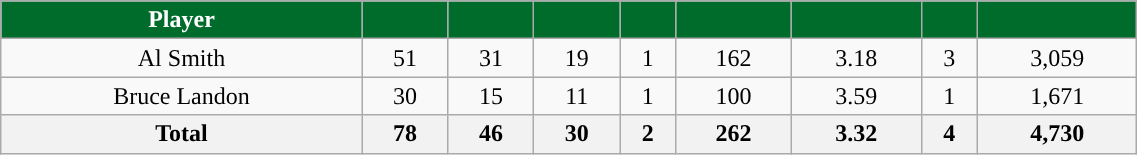<table class="wikitable sortable" style="width:60%; text-align:center;">
<tr>
<th style="color:white; background:#006C2C; ">Player</th>
<th style="color:white; background:#006C2C; "></th>
<th style="color:white;background:#006C2C; "></th>
<th style="color:white;background:#006C2C; "></th>
<th style="color:white; background:#006C2C; "></th>
<th style="color:white; background:#006C2C; "></th>
<th style="color:white; background:#006C2C; "></th>
<th style="color:white; background:#006C2C; "></th>
<th style="color:white; background:#006C2C; "></th>
</tr>
<tr align="center">
<td>Al Smith</td>
<td>51</td>
<td>31</td>
<td>19</td>
<td>1</td>
<td>162</td>
<td>3.18</td>
<td>3</td>
<td>3,059</td>
</tr>
<tr align="center">
<td>Bruce Landon</td>
<td>30</td>
<td>15</td>
<td>11</td>
<td>1</td>
<td>100</td>
<td>3.59</td>
<td>1</td>
<td>1,671</td>
</tr>
<tr class="sortbottom">
<th colspan=1>Total</th>
<th>78</th>
<th>46</th>
<th>30</th>
<th>2</th>
<th>262</th>
<th>3.32</th>
<th>4</th>
<th>4,730</th>
</tr>
</table>
